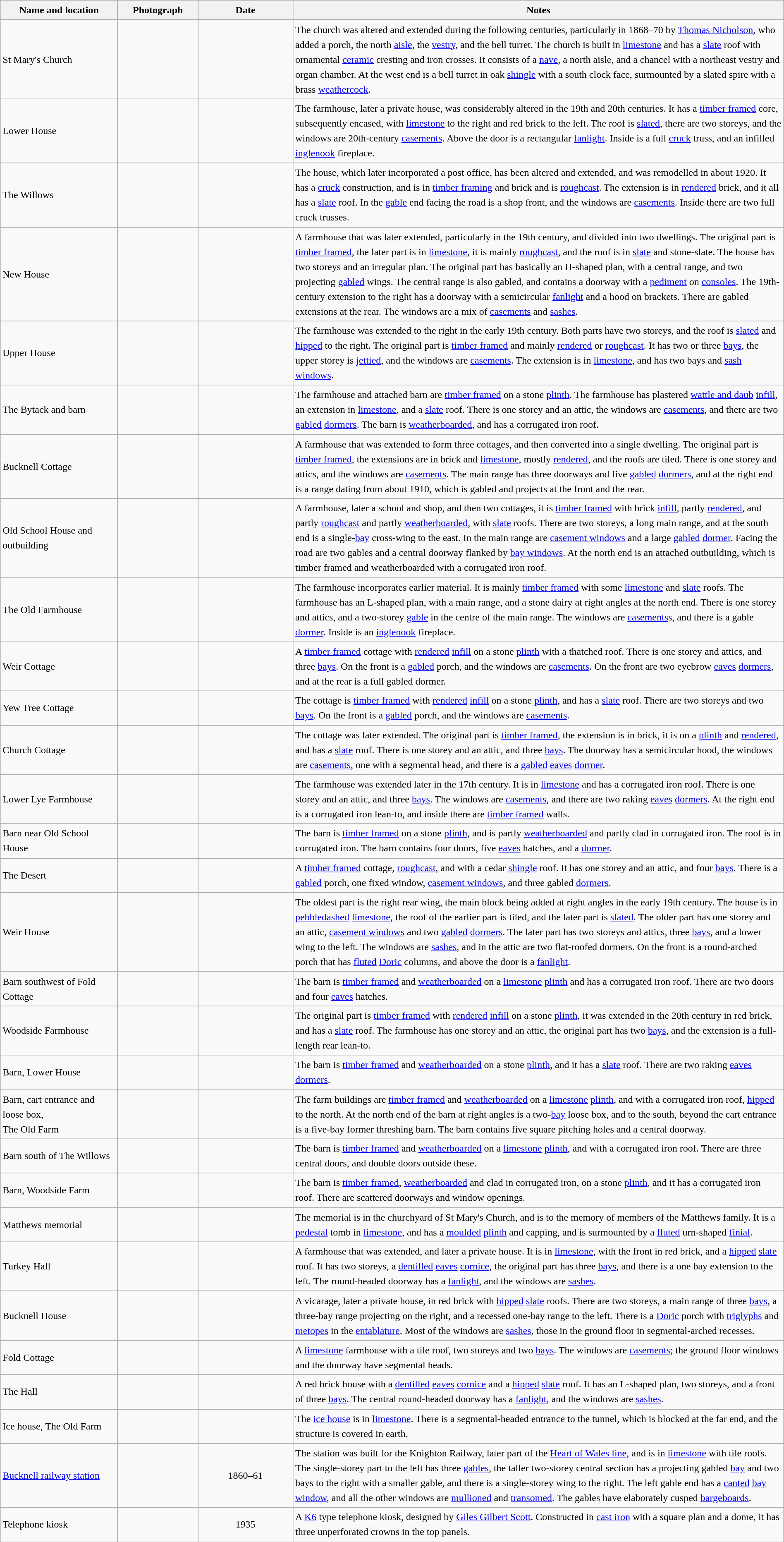<table class="wikitable sortable plainrowheaders" style="width:100%;border:0px;text-align:left;line-height:150%;">
<tr>
<th scope="col"  style="width:150px">Name and location</th>
<th scope="col"  style="width:100px" class="unsortable">Photograph</th>
<th scope="col"  style="width:120px">Date</th>
<th scope="col"  style="width:650px" class="unsortable">Notes</th>
</tr>
<tr>
<td>St Mary's Church<br><small></small></td>
<td></td>
<td align="center"></td>
<td>The church was altered and extended during the following centuries, particularly in 1868–70 by <a href='#'>Thomas Nicholson</a>, who added a porch, the north <a href='#'>aisle</a>, the <a href='#'>vestry</a>, and the bell turret.  The church is built in <a href='#'>limestone</a> and has a <a href='#'>slate</a> roof with ornamental <a href='#'>ceramic</a> cresting and iron crosses.  It consists of a <a href='#'>nave</a>, a north aisle, and a chancel with a northeast vestry and organ chamber.  At the west end is a bell turret in oak <a href='#'>shingle</a> with a south clock face, surmounted by a slated spire with a brass <a href='#'>weathercock</a>.</td>
</tr>
<tr>
<td>Lower House<br><small></small></td>
<td></td>
<td align="center"></td>
<td>The farmhouse, later a private house, was considerably altered in the 19th and 20th centuries.  It has a <a href='#'>timber framed</a> core, subsequently encased, with <a href='#'>limestone</a> to the right and red brick to the left.  The roof is <a href='#'>slated</a>, there are two storeys, and the windows are 20th-century <a href='#'>casements</a>.  Above the door is a rectangular <a href='#'>fanlight</a>.  Inside is a full <a href='#'>cruck</a> truss, and an infilled <a href='#'>inglenook</a> fireplace.</td>
</tr>
<tr>
<td>The Willows<br><small></small></td>
<td></td>
<td align="center"></td>
<td>The house, which later incorporated a post office, has been altered and extended, and was remodelled in about 1920.  It has a <a href='#'>cruck</a> construction, and is in <a href='#'>timber framing</a> and brick and is <a href='#'>roughcast</a>.  The extension is in <a href='#'>rendered</a> brick, and it all has a <a href='#'>slate</a> roof.  In the <a href='#'>gable</a> end facing the road is a shop front, and the windows are <a href='#'>casements</a>.  Inside there are two full cruck trusses.</td>
</tr>
<tr>
<td>New House<br><small></small></td>
<td></td>
<td align="center"></td>
<td>A farmhouse that was later extended, particularly in the 19th century, and divided into two dwellings.  The original part is <a href='#'>timber framed</a>, the later part is in <a href='#'>limestone</a>, it is mainly <a href='#'>roughcast</a>, and the roof is in <a href='#'>slate</a> and stone-slate.  The house has two storeys and an irregular plan.  The original part has basically an H-shaped plan, with a central range, and two projecting <a href='#'>gabled</a> wings.  The central range is also gabled, and contains a doorway with a <a href='#'>pediment</a> on <a href='#'>consoles</a>.  The 19th-century extension to the right has a doorway with a semicircular <a href='#'>fanlight</a> and a hood on brackets.  There are gabled extensions at the rear.  The windows are a mix of <a href='#'>casements</a> and <a href='#'>sashes</a>.</td>
</tr>
<tr>
<td>Upper House<br><small></small></td>
<td></td>
<td align="center"></td>
<td>The farmhouse was extended to the right in the early 19th century.  Both parts have two storeys, and the roof is <a href='#'>slated</a> and <a href='#'>hipped</a> to the right.  The original part is <a href='#'>timber framed</a> and mainly <a href='#'>rendered</a> or <a href='#'>roughcast</a>.  It has two or three <a href='#'>bays</a>, the upper storey is <a href='#'>jettied</a>, and the windows are <a href='#'>casements</a>.  The extension is in <a href='#'>limestone</a>, and has two bays and <a href='#'>sash windows</a>.</td>
</tr>
<tr>
<td>The Bytack and barn<br><small></small></td>
<td></td>
<td align="center"></td>
<td>The farmhouse and attached barn are <a href='#'>timber framed</a> on a stone <a href='#'>plinth</a>.  The farmhouse has plastered <a href='#'>wattle and daub</a> <a href='#'>infill</a>, an extension in <a href='#'>limestone</a>, and a <a href='#'>slate</a> roof.  There is one storey and an attic, the windows are <a href='#'>casements</a>, and there are two <a href='#'>gabled</a> <a href='#'>dormers</a>.  The barn is <a href='#'>weatherboarded</a>, and has a corrugated iron roof.</td>
</tr>
<tr>
<td>Bucknell Cottage<br><small></small></td>
<td></td>
<td align="center"></td>
<td>A farmhouse that was extended to form three cottages, and then converted into a single dwelling.  The original part is <a href='#'>timber framed</a>, the extensions are in brick and <a href='#'>limestone</a>, mostly <a href='#'>rendered</a>, and the roofs are tiled.  There is one storey and attics, and the windows are <a href='#'>casements</a>.  The main range has three doorways and five <a href='#'>gabled</a> <a href='#'>dormers</a>, and at the right end is a range dating from about 1910, which is gabled and projects at the front and the rear.</td>
</tr>
<tr>
<td>Old School House and outbuilding<br><small></small></td>
<td></td>
<td align="center"></td>
<td>A farmhouse, later a school and shop, and then two cottages, it is <a href='#'>timber framed</a> with brick <a href='#'>infill</a>, partly <a href='#'>rendered</a>, and partly <a href='#'>roughcast</a> and partly <a href='#'>weatherboarded</a>, with <a href='#'>slate</a> roofs.  There are two storeys, a long main range, and at the south end is a single-<a href='#'>bay</a> cross-wing to the east.  In the main range are <a href='#'>casement windows</a> and a large <a href='#'>gabled</a> <a href='#'>dormer</a>.  Facing the road are two gables and a central doorway flanked by <a href='#'>bay windows</a>.  At the north end is an attached outbuilding, which is timber framed and weatherboarded with a corrugated iron roof.</td>
</tr>
<tr>
<td>The Old Farmhouse<br><small></small></td>
<td></td>
<td align="center"></td>
<td>The farmhouse incorporates earlier material.  It is mainly <a href='#'>timber framed</a> with some <a href='#'>limestone</a> and <a href='#'>slate</a> roofs.  The farmhouse has an L-shaped plan, with a main range, and a stone dairy at right angles at the north end.  There is one storey and attics, and a two-storey <a href='#'>gable</a> in the centre of the main range.  The windows are <a href='#'>casements</a>s, and there is a gable <a href='#'>dormer</a>.  Inside is an <a href='#'>inglenook</a> fireplace.</td>
</tr>
<tr>
<td>Weir Cottage<br><small></small></td>
<td></td>
<td align="center"></td>
<td>A <a href='#'>timber framed</a> cottage with <a href='#'>rendered</a> <a href='#'>infill</a> on a stone <a href='#'>plinth</a> with a thatched roof.  There is one storey and attics, and three <a href='#'>bays</a>.  On the front is a <a href='#'>gabled</a> porch, and the windows are <a href='#'>casements</a>.  On the front are two eyebrow <a href='#'>eaves</a> <a href='#'>dormers</a>, and at the rear is a full gabled dormer.</td>
</tr>
<tr>
<td>Yew Tree Cottage<br><small></small></td>
<td></td>
<td align="center"></td>
<td>The cottage is <a href='#'>timber framed</a> with <a href='#'>rendered</a> <a href='#'>infill</a> on a stone <a href='#'>plinth</a>, and has a <a href='#'>slate</a> roof.  There are two storeys and two <a href='#'>bays</a>.  On the front is a <a href='#'>gabled</a> porch, and the windows are <a href='#'>casements</a>.</td>
</tr>
<tr>
<td>Church Cottage<br><small></small></td>
<td></td>
<td align="center"></td>
<td>The cottage was later extended.  The original part is <a href='#'>timber framed</a>, the extension is in brick, it is on a <a href='#'>plinth</a> and <a href='#'>rendered</a>, and has a <a href='#'>slate</a> roof.  There is one storey and an attic, and three <a href='#'>bays</a>.  The doorway has a semicircular hood, the windows are <a href='#'>casements</a>, one with a segmental head, and there is a <a href='#'>gabled</a> <a href='#'>eaves</a> <a href='#'>dormer</a>.</td>
</tr>
<tr>
<td>Lower Lye Farmhouse<br><small></small></td>
<td></td>
<td align="center"></td>
<td>The farmhouse was extended later in the 17th century.  It is in <a href='#'>limestone</a> and has a corrugated iron roof.  There is one storey and an attic, and three <a href='#'>bays</a>.  The windows are <a href='#'>casements</a>, and there are two raking <a href='#'>eaves</a> <a href='#'>dormers</a>.  At the right end is a corrugated iron lean-to, and inside there are <a href='#'>timber framed</a> walls.</td>
</tr>
<tr>
<td>Barn near Old School House<br><small></small></td>
<td></td>
<td align="center"></td>
<td>The barn is <a href='#'>timber framed</a> on a stone <a href='#'>plinth</a>, and is partly <a href='#'>weatherboarded</a> and partly clad in corrugated iron.  The roof is in corrugated iron.  The barn contains four doors, five <a href='#'>eaves</a> hatches, and a <a href='#'>dormer</a>.</td>
</tr>
<tr>
<td>The Desert<br><small></small></td>
<td></td>
<td align="center"></td>
<td>A <a href='#'>timber framed</a> cottage, <a href='#'>roughcast</a>, and with a cedar <a href='#'>shingle</a> roof.  It has one storey and an attic, and four <a href='#'>bays</a>.  There is a <a href='#'>gabled</a> porch, one fixed window, <a href='#'>casement windows</a>, and three gabled <a href='#'>dormers</a>.</td>
</tr>
<tr>
<td>Weir House<br><small></small></td>
<td></td>
<td align="center"></td>
<td>The oldest part is the right rear wing, the main block being added at right angles in the early 19th century.  The house is in <a href='#'>pebbledashed</a> <a href='#'>limestone</a>, the roof of the earlier part is tiled, and the later part is <a href='#'>slated</a>.  The older part has one storey and an attic, <a href='#'>casement windows</a> and two <a href='#'>gabled</a> <a href='#'>dormers</a>.  The later part has two storeys and attics, three <a href='#'>bays</a>, and a lower wing to the left.  The windows are <a href='#'>sashes</a>, and in the attic are two flat-roofed dormers.  On the front is a round-arched porch that has <a href='#'>fluted</a> <a href='#'>Doric</a> columns, and above the door is a <a href='#'>fanlight</a>.</td>
</tr>
<tr>
<td>Barn southwest of Fold Cottage<br><small></small></td>
<td></td>
<td align="center"></td>
<td>The barn is <a href='#'>timber framed</a> and <a href='#'>weatherboarded</a> on a <a href='#'>limestone</a> <a href='#'>plinth</a> and has a corrugated iron roof.  There are two doors and four <a href='#'>eaves</a> hatches.</td>
</tr>
<tr>
<td>Woodside Farmhouse<br><small></small></td>
<td></td>
<td align="center"></td>
<td>The original part is <a href='#'>timber framed</a> with <a href='#'>rendered</a> <a href='#'>infill</a> on a stone <a href='#'>plinth</a>, it was extended in the 20th century in red brick, and has a <a href='#'>slate</a> roof.  The farmhouse has one storey and an attic, the original part has two <a href='#'>bays</a>, and the extension is a full-length rear lean-to.</td>
</tr>
<tr>
<td>Barn, Lower House<br><small></small></td>
<td></td>
<td align="center"></td>
<td>The barn is <a href='#'>timber framed</a> and <a href='#'>weatherboarded</a> on a stone <a href='#'>plinth</a>, and it has a <a href='#'>slate</a> roof.  There are two raking <a href='#'>eaves</a> <a href='#'>dormers</a>.</td>
</tr>
<tr>
<td>Barn, cart entrance and loose box,<br>The Old Farm<br><small></small></td>
<td></td>
<td align="center"></td>
<td>The farm buildings are <a href='#'>timber framed</a> and <a href='#'>weatherboarded</a> on a <a href='#'>limestone</a> <a href='#'>plinth</a>, and with a corrugated iron roof, <a href='#'>hipped</a> to the north.  At the north end of the barn at right angles is a two-<a href='#'>bay</a> loose box, and to the south, beyond the cart entrance is a five-bay former threshing barn.  The barn contains five square pitching holes and a central doorway.</td>
</tr>
<tr>
<td>Barn south of The Willows<br><small></small></td>
<td></td>
<td align="center"></td>
<td>The barn is <a href='#'>timber framed</a> and <a href='#'>weatherboarded</a> on a <a href='#'>limestone</a> <a href='#'>plinth</a>, and with a corrugated iron roof.  There are three central doors, and double doors outside these.</td>
</tr>
<tr>
<td>Barn, Woodside Farm<br><small></small></td>
<td></td>
<td align="center"></td>
<td>The barn is <a href='#'>timber framed</a>, <a href='#'>weatherboarded</a> and clad in corrugated iron, on a stone <a href='#'>plinth</a>, and it has a corrugated iron roof.  There are scattered doorways and window openings.</td>
</tr>
<tr>
<td>Matthews memorial<br><small></small></td>
<td></td>
<td align="center"></td>
<td>The memorial is in the churchyard of St Mary's Church, and is to the memory of members of the Matthews family.  It is a <a href='#'>pedestal</a> tomb in <a href='#'>limestone</a>, and has a <a href='#'>moulded</a> <a href='#'>plinth</a> and capping, and is surmounted by a <a href='#'>fluted</a> urn-shaped <a href='#'>finial</a>.</td>
</tr>
<tr>
<td>Turkey Hall<br><small></small></td>
<td></td>
<td align="center"></td>
<td>A farmhouse that was extended, and later a private house.  It is in <a href='#'>limestone</a>, with the front in red brick, and a <a href='#'>hipped</a> <a href='#'>slate</a> roof.  It has two storeys, a <a href='#'>dentilled</a> <a href='#'>eaves</a> <a href='#'>cornice</a>, the original part has three <a href='#'>bays</a>, and there is a one bay extension to the left.  The round-headed doorway has a <a href='#'>fanlight</a>, and the windows are <a href='#'>sashes</a>.</td>
</tr>
<tr>
<td>Bucknell House<br><small></small></td>
<td></td>
<td align="center"></td>
<td>A vicarage, later a private house, in red brick with <a href='#'>hipped</a> <a href='#'>slate</a> roofs.  There are two storeys, a main range of three <a href='#'>bays</a>, a three-bay range projecting on the right, and a recessed one-bay range to the left.  There is a <a href='#'>Doric</a> porch with <a href='#'>triglyphs</a> and <a href='#'>metopes</a> in the <a href='#'>entablature</a>.  Most of the windows are <a href='#'>sashes</a>, those in the ground floor in segmental-arched recesses.</td>
</tr>
<tr>
<td>Fold Cottage<br><small></small></td>
<td></td>
<td align="center"></td>
<td>A <a href='#'>limestone</a> farmhouse with a tile roof, two storeys and two <a href='#'>bays</a>.  The windows are <a href='#'>casements</a>; the ground floor windows and the doorway have segmental heads.</td>
</tr>
<tr>
<td>The Hall<br><small></small></td>
<td></td>
<td align="center"></td>
<td>A red brick house with a <a href='#'>dentilled</a> <a href='#'>eaves</a> <a href='#'>cornice</a> and a <a href='#'>hipped</a> <a href='#'>slate</a> roof.  It has an L-shaped plan, two storeys, and a front of three <a href='#'>bays</a>.  The central round-headed doorway has a <a href='#'>fanlight</a>, and the windows are <a href='#'>sashes</a>.</td>
</tr>
<tr>
<td>Ice house, The Old Farm<br><small></small></td>
<td></td>
<td align="center"></td>
<td>The <a href='#'>ice house</a> is in <a href='#'>limestone</a>.  There is a segmental-headed entrance to the tunnel, which is blocked at the far end, and the structure is covered in earth.</td>
</tr>
<tr>
<td><a href='#'>Bucknell railway station</a><br><small></small></td>
<td></td>
<td align="center">1860–61</td>
<td>The station was built for the Knighton Railway, later part of the <a href='#'>Heart of Wales line</a>, and is in <a href='#'>limestone</a> with tile roofs.  The single-storey part to the left has three <a href='#'>gables</a>, the taller two-storey central section has a projecting gabled <a href='#'>bay</a> and two bays to the right with a smaller gable, and there is a single-storey wing to the right.  The left gable end has a <a href='#'>canted</a> <a href='#'>bay window</a>, and all the other windows are <a href='#'>mullioned</a> and <a href='#'>transomed</a>.  The gables have elaborately cusped <a href='#'>bargeboards</a>.</td>
</tr>
<tr>
<td>Telephone kiosk<br><small></small></td>
<td></td>
<td align="center">1935</td>
<td>A <a href='#'>K6</a> type telephone kiosk, designed by <a href='#'>Giles Gilbert Scott</a>.  Constructed in <a href='#'>cast iron</a> with a square plan and a dome, it has three unperforated crowns in the top panels.</td>
</tr>
</table>
